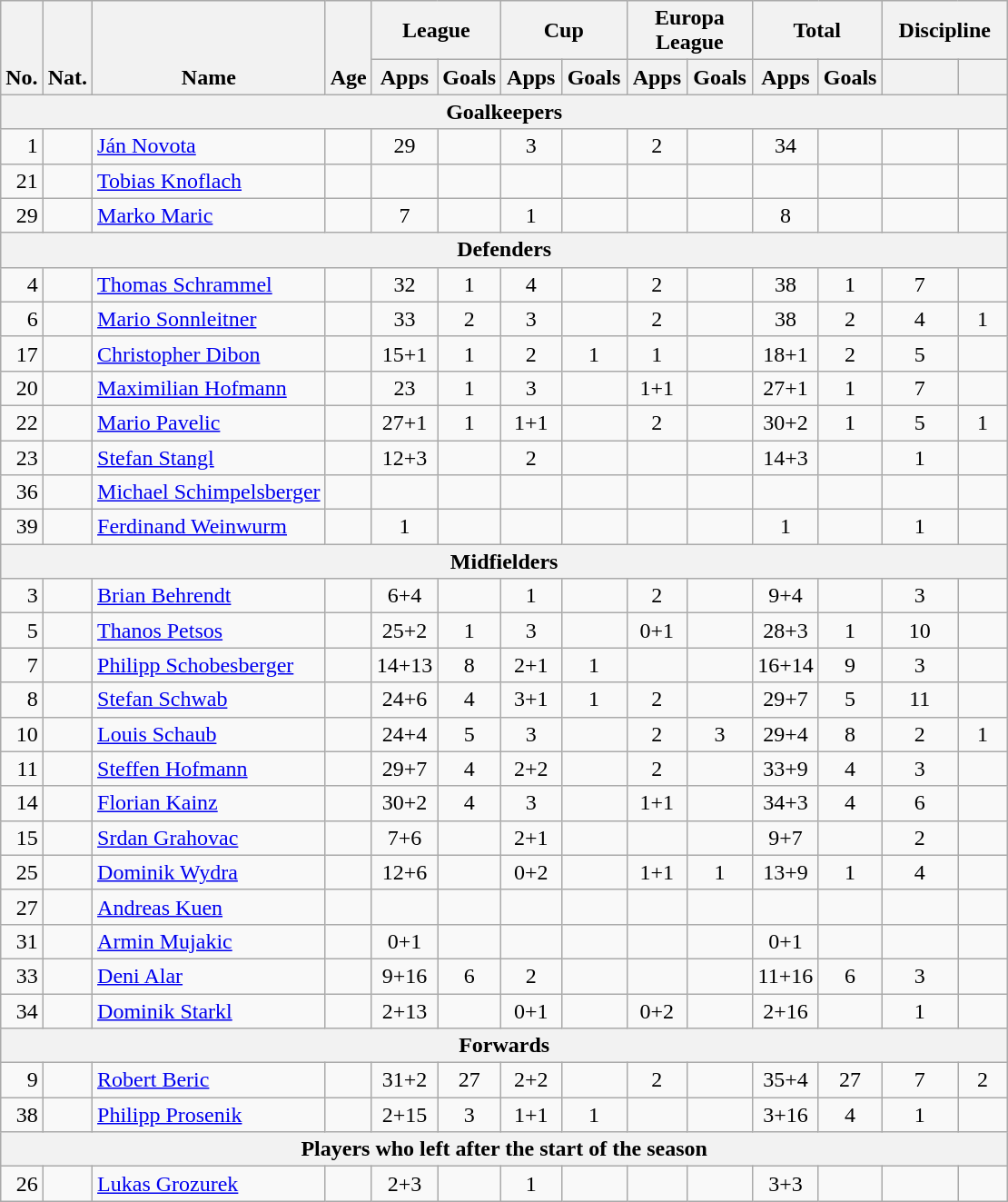<table class="wikitable" style="text-align:center">
<tr>
<th rowspan="2" valign="bottom">No.</th>
<th rowspan="2" valign="bottom">Nat.</th>
<th rowspan="2" valign="bottom">Name</th>
<th rowspan="2" valign="bottom">Age</th>
<th colspan="2" width="85">League</th>
<th colspan="2" width="85">Cup</th>
<th colspan="2" width="85">Europa League</th>
<th colspan="2" width="85">Total</th>
<th colspan="2" width="85">Discipline</th>
</tr>
<tr>
<th>Apps</th>
<th>Goals</th>
<th>Apps</th>
<th>Goals</th>
<th>Apps</th>
<th>Goals</th>
<th>Apps</th>
<th>Goals</th>
<th></th>
<th></th>
</tr>
<tr>
<th colspan=20>Goalkeepers</th>
</tr>
<tr>
<td align="right">1</td>
<td></td>
<td align="left"><a href='#'>Ján Novota</a></td>
<td></td>
<td>29</td>
<td></td>
<td>3</td>
<td></td>
<td>2</td>
<td></td>
<td>34</td>
<td></td>
<td></td>
<td></td>
</tr>
<tr>
<td align="right">21</td>
<td></td>
<td align="left"><a href='#'>Tobias Knoflach</a></td>
<td></td>
<td></td>
<td></td>
<td></td>
<td></td>
<td></td>
<td></td>
<td></td>
<td></td>
<td></td>
<td></td>
</tr>
<tr>
<td align="right">29</td>
<td></td>
<td align="left"><a href='#'>Marko Maric</a></td>
<td></td>
<td>7</td>
<td></td>
<td>1</td>
<td></td>
<td></td>
<td></td>
<td>8</td>
<td></td>
<td></td>
<td></td>
</tr>
<tr>
<th colspan=20>Defenders</th>
</tr>
<tr>
<td align="right">4</td>
<td></td>
<td align="left"><a href='#'>Thomas Schrammel</a></td>
<td></td>
<td>32</td>
<td>1</td>
<td>4</td>
<td></td>
<td>2</td>
<td></td>
<td>38</td>
<td>1</td>
<td>7</td>
<td></td>
</tr>
<tr>
<td align="right">6</td>
<td></td>
<td align="left"><a href='#'>Mario Sonnleitner</a></td>
<td></td>
<td>33</td>
<td>2</td>
<td>3</td>
<td></td>
<td>2</td>
<td></td>
<td>38</td>
<td>2</td>
<td>4</td>
<td>1</td>
</tr>
<tr>
<td align="right">17</td>
<td></td>
<td align="left"><a href='#'>Christopher Dibon</a></td>
<td></td>
<td>15+1</td>
<td>1</td>
<td>2</td>
<td>1</td>
<td>1</td>
<td></td>
<td>18+1</td>
<td>2</td>
<td>5</td>
<td></td>
</tr>
<tr>
<td align="right">20</td>
<td></td>
<td align="left"><a href='#'>Maximilian Hofmann</a></td>
<td></td>
<td>23</td>
<td>1</td>
<td>3</td>
<td></td>
<td>1+1</td>
<td></td>
<td>27+1</td>
<td>1</td>
<td>7</td>
<td></td>
</tr>
<tr>
<td align="right">22</td>
<td></td>
<td align="left"><a href='#'>Mario Pavelic</a></td>
<td></td>
<td>27+1</td>
<td>1</td>
<td>1+1</td>
<td></td>
<td>2</td>
<td></td>
<td>30+2</td>
<td>1</td>
<td>5</td>
<td>1</td>
</tr>
<tr>
<td align="right">23</td>
<td></td>
<td align="left"><a href='#'>Stefan Stangl</a></td>
<td></td>
<td>12+3</td>
<td></td>
<td>2</td>
<td></td>
<td></td>
<td></td>
<td>14+3</td>
<td></td>
<td>1</td>
<td></td>
</tr>
<tr>
<td align="right">36</td>
<td></td>
<td align="left"><a href='#'>Michael Schimpelsberger</a></td>
<td></td>
<td></td>
<td></td>
<td></td>
<td></td>
<td></td>
<td></td>
<td></td>
<td></td>
<td></td>
<td></td>
</tr>
<tr>
<td align="right">39</td>
<td></td>
<td align="left"><a href='#'>Ferdinand Weinwurm</a></td>
<td></td>
<td>1</td>
<td></td>
<td></td>
<td></td>
<td></td>
<td></td>
<td>1</td>
<td></td>
<td>1</td>
<td></td>
</tr>
<tr>
<th colspan=20>Midfielders</th>
</tr>
<tr>
<td align="right">3</td>
<td></td>
<td align="left"><a href='#'>Brian Behrendt</a></td>
<td></td>
<td>6+4</td>
<td></td>
<td>1</td>
<td></td>
<td>2</td>
<td></td>
<td>9+4</td>
<td></td>
<td>3</td>
<td></td>
</tr>
<tr>
<td align="right">5</td>
<td></td>
<td align="left"><a href='#'>Thanos Petsos</a></td>
<td></td>
<td>25+2</td>
<td>1</td>
<td>3</td>
<td></td>
<td>0+1</td>
<td></td>
<td>28+3</td>
<td>1</td>
<td>10</td>
<td></td>
</tr>
<tr>
<td align="right">7</td>
<td></td>
<td align="left"><a href='#'>Philipp Schobesberger</a></td>
<td></td>
<td>14+13</td>
<td>8</td>
<td>2+1</td>
<td>1</td>
<td></td>
<td></td>
<td>16+14</td>
<td>9</td>
<td>3</td>
<td></td>
</tr>
<tr>
<td align="right">8</td>
<td></td>
<td align="left"><a href='#'>Stefan Schwab</a></td>
<td></td>
<td>24+6</td>
<td>4</td>
<td>3+1</td>
<td>1</td>
<td>2</td>
<td></td>
<td>29+7</td>
<td>5</td>
<td>11</td>
<td></td>
</tr>
<tr>
<td align="right">10</td>
<td></td>
<td align="left"><a href='#'>Louis Schaub</a></td>
<td></td>
<td>24+4</td>
<td>5</td>
<td>3</td>
<td></td>
<td>2</td>
<td>3</td>
<td>29+4</td>
<td>8</td>
<td>2</td>
<td>1</td>
</tr>
<tr>
<td align="right">11</td>
<td></td>
<td align="left"><a href='#'>Steffen Hofmann</a></td>
<td></td>
<td>29+7</td>
<td>4</td>
<td>2+2</td>
<td></td>
<td>2</td>
<td></td>
<td>33+9</td>
<td>4</td>
<td>3</td>
<td></td>
</tr>
<tr>
<td align="right">14</td>
<td></td>
<td align="left"><a href='#'>Florian Kainz</a></td>
<td></td>
<td>30+2</td>
<td>4</td>
<td>3</td>
<td></td>
<td>1+1</td>
<td></td>
<td>34+3</td>
<td>4</td>
<td>6</td>
<td></td>
</tr>
<tr>
<td align="right">15</td>
<td></td>
<td align="left"><a href='#'>Srdan Grahovac</a></td>
<td></td>
<td>7+6</td>
<td></td>
<td>2+1</td>
<td></td>
<td></td>
<td></td>
<td>9+7</td>
<td></td>
<td>2</td>
<td></td>
</tr>
<tr>
<td align="right">25</td>
<td></td>
<td align="left"><a href='#'>Dominik Wydra</a></td>
<td></td>
<td>12+6</td>
<td></td>
<td>0+2</td>
<td></td>
<td>1+1</td>
<td>1</td>
<td>13+9</td>
<td>1</td>
<td>4</td>
<td></td>
</tr>
<tr>
<td align="right">27</td>
<td></td>
<td align="left"><a href='#'>Andreas Kuen</a></td>
<td></td>
<td></td>
<td></td>
<td></td>
<td></td>
<td></td>
<td></td>
<td></td>
<td></td>
<td></td>
<td></td>
</tr>
<tr>
<td align="right">31</td>
<td></td>
<td align="left"><a href='#'>Armin Mujakic</a></td>
<td></td>
<td>0+1</td>
<td></td>
<td></td>
<td></td>
<td></td>
<td></td>
<td>0+1</td>
<td></td>
<td></td>
<td></td>
</tr>
<tr>
<td align="right">33</td>
<td></td>
<td align="left"><a href='#'>Deni Alar</a></td>
<td></td>
<td>9+16</td>
<td>6</td>
<td>2</td>
<td></td>
<td></td>
<td></td>
<td>11+16</td>
<td>6</td>
<td>3</td>
<td></td>
</tr>
<tr>
<td align="right">34</td>
<td></td>
<td align="left"><a href='#'>Dominik Starkl</a></td>
<td></td>
<td>2+13</td>
<td></td>
<td>0+1</td>
<td></td>
<td>0+2</td>
<td></td>
<td>2+16</td>
<td></td>
<td>1</td>
<td></td>
</tr>
<tr>
<th colspan=20>Forwards</th>
</tr>
<tr>
<td align="right">9</td>
<td></td>
<td align="left"><a href='#'>Robert Beric</a></td>
<td></td>
<td>31+2</td>
<td>27</td>
<td>2+2</td>
<td></td>
<td>2</td>
<td></td>
<td>35+4</td>
<td>27</td>
<td>7</td>
<td>2</td>
</tr>
<tr>
<td align="right">38</td>
<td></td>
<td align="left"><a href='#'>Philipp Prosenik</a></td>
<td></td>
<td>2+15</td>
<td>3</td>
<td>1+1</td>
<td>1</td>
<td></td>
<td></td>
<td>3+16</td>
<td>4</td>
<td>1</td>
<td></td>
</tr>
<tr>
<th colspan=20>Players who left after the start of the season</th>
</tr>
<tr>
<td align="right">26</td>
<td></td>
<td align="left"><a href='#'>Lukas Grozurek</a></td>
<td></td>
<td>2+3</td>
<td></td>
<td>1</td>
<td></td>
<td></td>
<td></td>
<td>3+3</td>
<td></td>
<td></td>
<td></td>
</tr>
</table>
